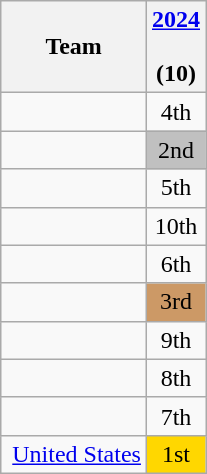<table class="wikitable"  style="text-align:center;">
<tr>
<th align=left>Team</th>
<th><a href='#'>2024</a><br><br>(10)</th>
</tr>
<tr>
<td align=left></td>
<td>4th</td>
</tr>
<tr>
<td align=left></td>
<td bgcolor="silver">2nd</td>
</tr>
<tr>
<td align=left></td>
<td>5th</td>
</tr>
<tr>
<td align=left></td>
<td>10th</td>
</tr>
<tr>
<td align=left></td>
<td>6th</td>
</tr>
<tr>
<td align=left></td>
<td bgcolor="cc9966">3rd</td>
</tr>
<tr>
<td align=left></td>
<td>9th</td>
</tr>
<tr>
<td align=left></td>
<td>8th</td>
</tr>
<tr>
<td align=left></td>
<td>7th</td>
</tr>
<tr>
<td align=left> <a href='#'>United States</a></td>
<td bgcolor=gold>1st</td>
</tr>
</table>
